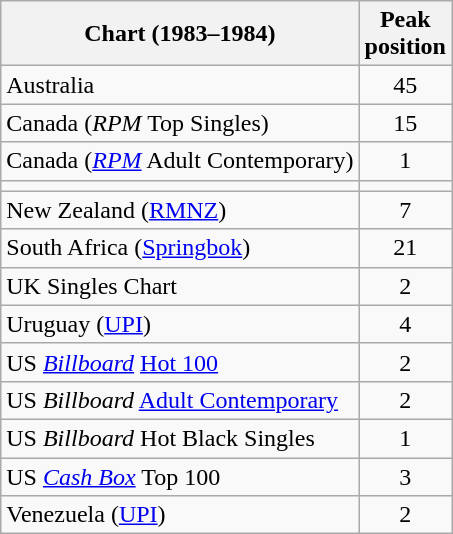<table class="wikitable sortable">
<tr>
<th>Chart (1983–1984)</th>
<th>Peak<br>position</th>
</tr>
<tr>
<td>Australia</td>
<td style="text-align:center;">45</td>
</tr>
<tr>
<td>Canada (<em>RPM</em> Top Singles)</td>
<td style="text-align:center;">15</td>
</tr>
<tr>
<td>Canada (<em><a href='#'>RPM</a></em> Adult Contemporary)</td>
<td style="text-align:center;">1</td>
</tr>
<tr>
<td></td>
</tr>
<tr>
<td>New Zealand (<a href='#'>RMNZ</a>)</td>
<td style="text-align:center;">7</td>
</tr>
<tr>
<td>South Africa (<a href='#'>Springbok</a>)</td>
<td style="text-align:center;">21</td>
</tr>
<tr>
<td>UK Singles Chart</td>
<td style="text-align:center;">2</td>
</tr>
<tr>
<td>Uruguay (<a href='#'>UPI</a>)</td>
<td align="center">4</td>
</tr>
<tr>
<td>US <em><a href='#'>Billboard</a></em> <a href='#'>Hot 100</a></td>
<td style="text-align:center;">2</td>
</tr>
<tr>
<td>US <em>Billboard</em> <a href='#'>Adult Contemporary</a></td>
<td style="text-align:center;">2</td>
</tr>
<tr>
<td>US <em>Billboard</em> Hot Black Singles</td>
<td style="text-align:center;">1</td>
</tr>
<tr>
<td>US <em><a href='#'>Cash Box</a></em> Top 100</td>
<td style="text-align:center;">3</td>
</tr>
<tr>
<td>Venezuela (<a href='#'>UPI</a>)</td>
<td align="center">2</td>
</tr>
</table>
